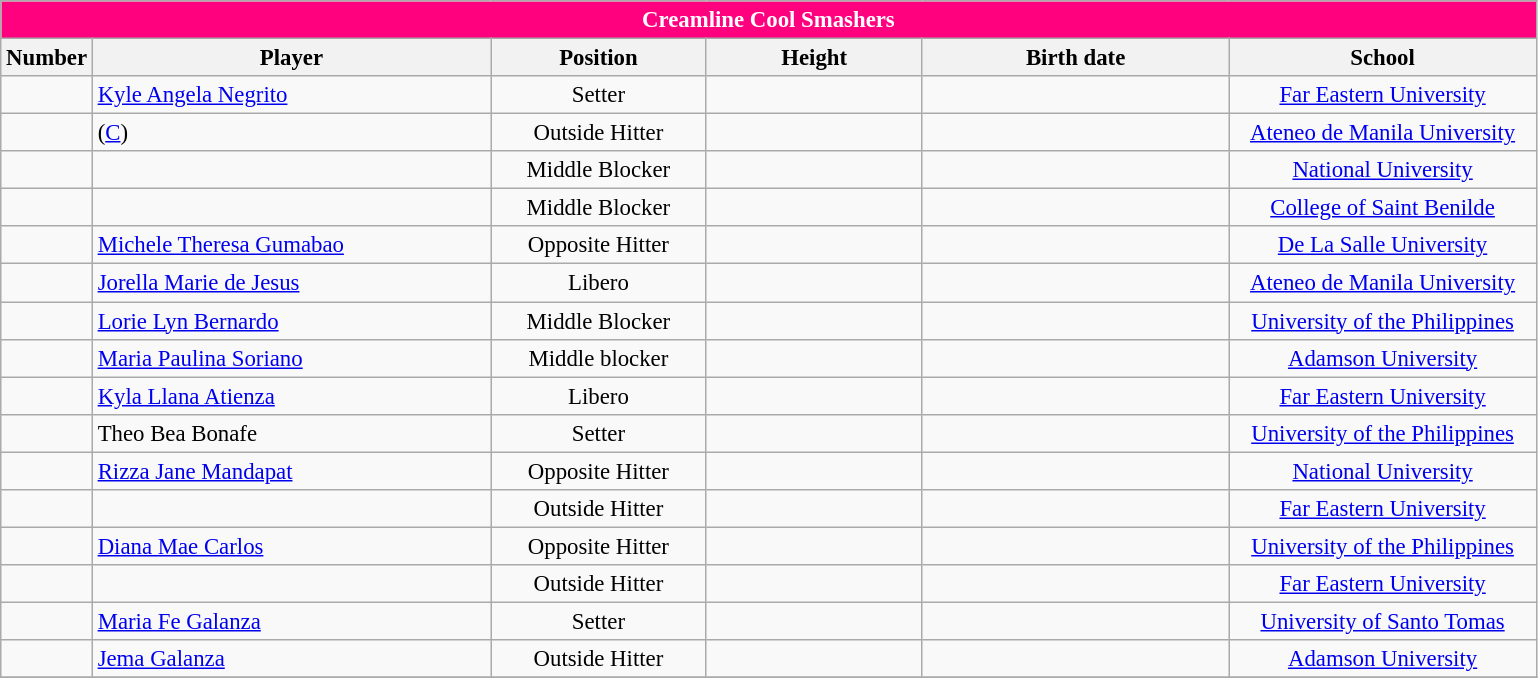<table class="wikitable sortable" style="font-size:95%; text-align:left;">
<tr>
<th colspan="7" style= "background:#FF007F; color:white; text-align: center"><strong>Creamline Cool Smashers</strong></th>
</tr>
<tr style="background:#FFFFFF;">
<th style= "align=center; width:1em;">Number</th>
<th style= "align=center;width:17em;">Player</th>
<th style= "align=center; width:9em;">Position</th>
<th style= "align=center; width:9em;">Height</th>
<th style= "align=center; width:13em;">Birth date</th>
<th style= "align=center; width:13em;">School</th>
</tr>
<tr align=center>
<td></td>
<td align=left> <a href='#'>Kyle Angela Negrito</a></td>
<td>Setter</td>
<td></td>
<td align=right></td>
<td><a href='#'>Far Eastern University</a></td>
</tr>
<tr align=center>
<td></td>
<td align=left>  (<a href='#'>C</a>)</td>
<td>Outside Hitter</td>
<td></td>
<td align=right></td>
<td><a href='#'>Ateneo de Manila University</a></td>
</tr>
<tr align=center>
<td></td>
<td align=left> </td>
<td>Middle Blocker</td>
<td></td>
<td align=right></td>
<td><a href='#'>National University</a></td>
</tr>
<tr align=center>
<td></td>
<td align=left> </td>
<td>Middle Blocker</td>
<td></td>
<td align="right"></td>
<td><a href='#'>College of Saint Benilde</a></td>
</tr>
<tr align=center>
<td></td>
<td align=left> <a href='#'>Michele Theresa Gumabao</a></td>
<td>Opposite Hitter</td>
<td></td>
<td align="right"></td>
<td><a href='#'>De La Salle University</a></td>
</tr>
<tr align=center>
<td></td>
<td align=left> <a href='#'>Jorella Marie de Jesus</a></td>
<td>Libero</td>
<td></td>
<td align="right"></td>
<td><a href='#'>Ateneo de Manila University</a></td>
</tr>
<tr align=center>
<td></td>
<td align=left> <a href='#'>Lorie Lyn Bernardo</a></td>
<td>Middle Blocker</td>
<td></td>
<td align="right"></td>
<td><a href='#'>University of the Philippines</a></td>
</tr>
<tr align=center>
<td></td>
<td align=left> <a href='#'>Maria Paulina Soriano</a></td>
<td>Middle blocker</td>
<td></td>
<td align=right></td>
<td><a href='#'>Adamson University</a></td>
</tr>
<tr align=center>
<td></td>
<td align=left> <a href='#'>Kyla Llana Atienza</a></td>
<td>Libero</td>
<td></td>
<td align="right"></td>
<td><a href='#'>Far Eastern University</a><br></td>
</tr>
<tr align=center>
<td></td>
<td align=left> Theo Bea Bonafe</td>
<td>Setter</td>
<td></td>
<td></td>
<td><a href='#'>University of the Philippines</a></td>
</tr>
<tr align=center>
<td></td>
<td align=left> <a href='#'>Rizza Jane Mandapat</a></td>
<td>Opposite Hitter</td>
<td></td>
<td align="right"></td>
<td><a href='#'>National University</a></td>
</tr>
<tr align=center>
<td></td>
<td align=left> </td>
<td>Outside Hitter</td>
<td></td>
<td align="right"></td>
<td><a href='#'>Far Eastern University</a></td>
</tr>
<tr align=center>
<td></td>
<td align=left> <a href='#'>Diana Mae Carlos</a></td>
<td>Opposite Hitter</td>
<td></td>
<td align="right"></td>
<td><a href='#'>University of the Philippines</a></td>
</tr>
<tr align=center>
<td></td>
<td align=left> </td>
<td>Outside Hitter</td>
<td></td>
<td align="right"></td>
<td><a href='#'>Far Eastern University</a></td>
</tr>
<tr align=center>
<td></td>
<td align=left> <a href='#'>Maria Fe Galanza</a></td>
<td>Setter</td>
<td></td>
<td align="right"></td>
<td><a href='#'>University of Santo Tomas</a></td>
</tr>
<tr align=center>
<td></td>
<td align=left> <a href='#'>Jema Galanza</a></td>
<td>Outside Hitter</td>
<td></td>
<td align=right></td>
<td><a href='#'>Adamson University</a></td>
</tr>
<tr align=center>
</tr>
</table>
